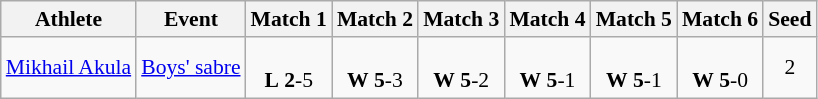<table class="wikitable" border="1" style="font-size:90%">
<tr>
<th>Athlete</th>
<th>Event</th>
<th>Match 1</th>
<th>Match 2</th>
<th>Match 3</th>
<th>Match 4</th>
<th>Match 5</th>
<th>Match 6</th>
<th>Seed</th>
</tr>
<tr>
<td><a href='#'>Mikhail Akula</a></td>
<td><a href='#'>Boys' sabre</a></td>
<td align=center><br> <strong>L</strong> <strong>2</strong>-5</td>
<td align=center><br> <strong>W</strong> <strong>5</strong>-3</td>
<td align=center><br> <strong>W</strong> <strong>5</strong>-2</td>
<td align=center><br> <strong>W</strong> <strong>5</strong>-1</td>
<td align=center><br> <strong>W</strong> <strong>5</strong>-1</td>
<td align=center><br> <strong>W</strong> <strong>5</strong>-0</td>
<td align=center>2</td>
</tr>
</table>
